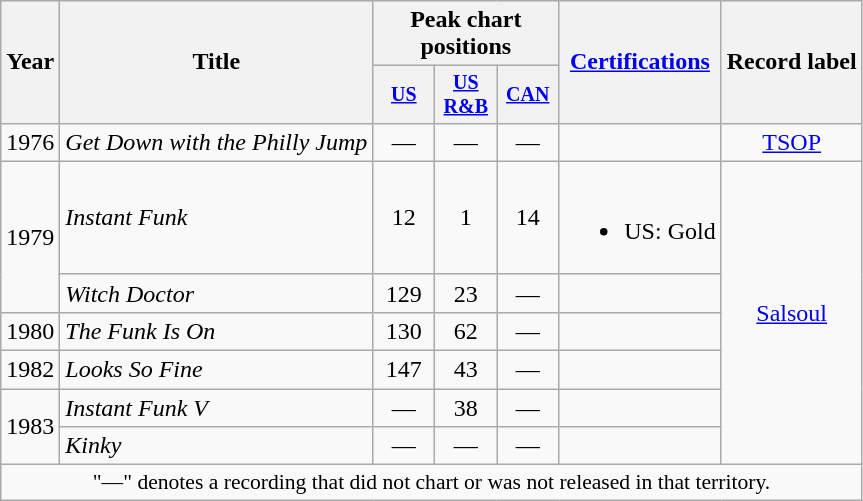<table class="wikitable" style="text-align:center;">
<tr>
<th rowspan="2">Year</th>
<th rowspan="2">Title</th>
<th colspan="3">Peak chart positions</th>
<th rowspan="2"><a href='#'>Certifications</a></th>
<th rowspan="2">Record label</th>
</tr>
<tr style="font-size:smaller;">
<th style="width:35px;"><a href='#'>US</a><br></th>
<th style="width:35px;"><a href='#'>US<br>R&B</a><br></th>
<th style="width:35px;"><a href='#'>CAN</a><br></th>
</tr>
<tr>
<td>1976</td>
<td style="text-align:left;"><em>Get Down with the Philly Jump</em></td>
<td>—</td>
<td>—</td>
<td>—</td>
<td align=left></td>
<td><a href='#'>TSOP</a></td>
</tr>
<tr>
<td rowspan="2">1979</td>
<td style="text-align:left;"><em>Instant Funk</em></td>
<td>12</td>
<td>1</td>
<td>14</td>
<td align=left><br><ul><li>US: Gold </li></ul></td>
<td rowspan="6"><a href='#'>Salsoul</a></td>
</tr>
<tr>
<td style="text-align:left;"><em>Witch Doctor</em></td>
<td>129</td>
<td>23</td>
<td>—</td>
<td align=left></td>
</tr>
<tr>
<td>1980</td>
<td style="text-align:left;"><em>The Funk Is On</em></td>
<td>130</td>
<td>62</td>
<td>—</td>
<td align=left></td>
</tr>
<tr>
<td>1982</td>
<td style="text-align:left;"><em>Looks So Fine</em></td>
<td>147</td>
<td>43</td>
<td>—</td>
<td align=left></td>
</tr>
<tr>
<td rowspan="2">1983</td>
<td style="text-align:left;"><em>Instant Funk V</em></td>
<td>—</td>
<td>38</td>
<td>—</td>
<td align=left></td>
</tr>
<tr>
<td style="text-align:left;"><em>Kinky</em></td>
<td>—</td>
<td>—</td>
<td>—</td>
<td align=left></td>
</tr>
<tr>
<td colspan="15" style="font-size:90%">"—" denotes a recording that did not chart or was not released in that territory.</td>
</tr>
</table>
